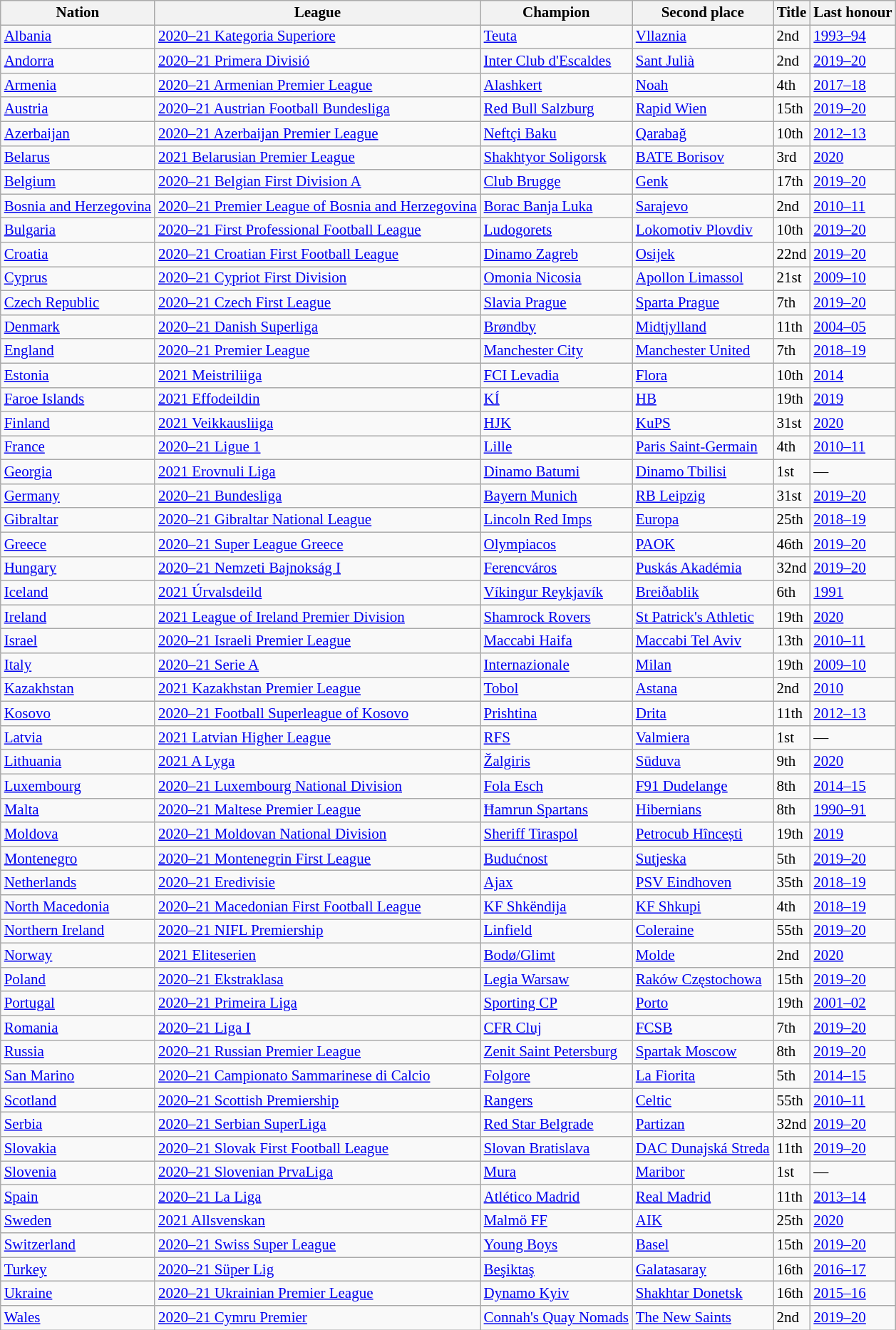<table class=wikitable style="font-size:14px">
<tr>
<th>Nation</th>
<th>League</th>
<th>Champion</th>
<th>Second place</th>
<th data-sort-type="number">Title</th>
<th>Last honour</th>
</tr>
<tr>
<td align=left> <a href='#'>Albania</a></td>
<td align=left><a href='#'>2020–21 Kategoria Superiore</a></td>
<td><a href='#'>Teuta</a></td>
<td><a href='#'>Vllaznia</a></td>
<td>2nd</td>
<td><a href='#'>1993–94</a></td>
</tr>
<tr>
<td align=left> <a href='#'>Andorra</a></td>
<td align=left><a href='#'>2020–21 Primera Divisió</a></td>
<td><a href='#'>Inter Club d'Escaldes</a></td>
<td><a href='#'>Sant Julià</a></td>
<td>2nd</td>
<td><a href='#'>2019–20</a></td>
</tr>
<tr>
<td align=left> <a href='#'>Armenia</a></td>
<td align=left><a href='#'>2020–21 Armenian Premier League</a></td>
<td><a href='#'>Alashkert</a></td>
<td><a href='#'>Noah</a></td>
<td>4th</td>
<td><a href='#'>2017–18</a></td>
</tr>
<tr>
<td align=left> <a href='#'>Austria</a></td>
<td align=left><a href='#'>2020–21 Austrian Football Bundesliga</a></td>
<td><a href='#'>Red Bull Salzburg</a></td>
<td><a href='#'>Rapid Wien</a></td>
<td>15th</td>
<td><a href='#'>2019–20</a></td>
</tr>
<tr>
<td align=left> <a href='#'>Azerbaijan</a></td>
<td align=left><a href='#'>2020–21 Azerbaijan Premier League</a></td>
<td><a href='#'>Neftçi Baku</a></td>
<td><a href='#'>Qarabağ</a></td>
<td>10th</td>
<td><a href='#'>2012–13</a></td>
</tr>
<tr>
<td align=left> <a href='#'>Belarus</a></td>
<td align=left><a href='#'>2021 Belarusian Premier League</a></td>
<td><a href='#'>Shakhtyor Soligorsk</a></td>
<td><a href='#'>BATE Borisov</a></td>
<td>3rd</td>
<td><a href='#'>2020</a></td>
</tr>
<tr>
<td align=left> <a href='#'>Belgium</a></td>
<td align=left><a href='#'>2020–21 Belgian First Division A</a></td>
<td><a href='#'>Club Brugge</a></td>
<td><a href='#'>Genk</a></td>
<td>17th</td>
<td><a href='#'>2019–20</a></td>
</tr>
<tr>
<td align=left> <a href='#'>Bosnia and Herzegovina</a></td>
<td align=left><a href='#'>2020–21 Premier League of Bosnia and Herzegovina</a></td>
<td><a href='#'>Borac Banja Luka</a></td>
<td><a href='#'>Sarajevo</a></td>
<td>2nd</td>
<td><a href='#'>2010–11</a></td>
</tr>
<tr>
<td align=left> <a href='#'>Bulgaria</a></td>
<td align=left><a href='#'>2020–21 First Professional Football League</a></td>
<td><a href='#'>Ludogorets</a></td>
<td><a href='#'>Lokomotiv Plovdiv</a></td>
<td>10th</td>
<td><a href='#'>2019–20</a></td>
</tr>
<tr>
<td align=left> <a href='#'>Croatia</a></td>
<td align=left><a href='#'>2020–21 Croatian First Football League</a></td>
<td><a href='#'>Dinamo Zagreb</a></td>
<td><a href='#'>Osijek</a></td>
<td>22nd</td>
<td><a href='#'>2019–20</a></td>
</tr>
<tr>
<td align=left> <a href='#'>Cyprus</a></td>
<td align=left><a href='#'>2020–21 Cypriot First Division</a></td>
<td><a href='#'>Omonia Nicosia</a></td>
<td><a href='#'>Apollon Limassol</a></td>
<td>21st</td>
<td><a href='#'>2009–10</a></td>
</tr>
<tr>
<td align=left> <a href='#'>Czech Republic</a></td>
<td align=left><a href='#'>2020–21 Czech First League</a></td>
<td><a href='#'>Slavia Prague</a></td>
<td><a href='#'>Sparta Prague</a></td>
<td>7th</td>
<td><a href='#'>2019–20</a></td>
</tr>
<tr>
<td align=left> <a href='#'>Denmark</a></td>
<td align=left><a href='#'>2020–21 Danish Superliga</a></td>
<td><a href='#'>Brøndby</a></td>
<td><a href='#'>Midtjylland</a></td>
<td>11th</td>
<td><a href='#'>2004–05</a></td>
</tr>
<tr>
<td align=left> <a href='#'>England</a></td>
<td align=left><a href='#'>2020–21 Premier League</a></td>
<td><a href='#'>Manchester City</a></td>
<td><a href='#'>Manchester United</a></td>
<td>7th</td>
<td><a href='#'>2018–19</a></td>
</tr>
<tr>
<td align=left> <a href='#'>Estonia</a></td>
<td align=left><a href='#'>2021 Meistriliiga</a></td>
<td><a href='#'>FCI Levadia</a></td>
<td><a href='#'>Flora</a></td>
<td>10th</td>
<td><a href='#'>2014</a></td>
</tr>
<tr>
<td align=left> <a href='#'>Faroe Islands</a></td>
<td align=left><a href='#'>2021 Effodeildin</a></td>
<td><a href='#'>KÍ</a></td>
<td><a href='#'>HB</a></td>
<td>19th</td>
<td><a href='#'>2019</a></td>
</tr>
<tr>
<td align=left> <a href='#'>Finland</a></td>
<td align=left><a href='#'>2021 Veikkausliiga</a></td>
<td><a href='#'>HJK</a></td>
<td><a href='#'>KuPS</a></td>
<td>31st</td>
<td><a href='#'>2020</a></td>
</tr>
<tr>
<td align=left> <a href='#'>France</a></td>
<td align=left><a href='#'>2020–21 Ligue 1</a></td>
<td><a href='#'>Lille</a></td>
<td><a href='#'>Paris Saint-Germain</a></td>
<td>4th</td>
<td><a href='#'>2010–11</a></td>
</tr>
<tr>
<td align=left> <a href='#'>Georgia</a></td>
<td align=left><a href='#'>2021 Erovnuli Liga</a></td>
<td><a href='#'>Dinamo Batumi</a></td>
<td><a href='#'>Dinamo Tbilisi</a></td>
<td>1st</td>
<td>—</td>
</tr>
<tr>
<td align=left> <a href='#'>Germany</a></td>
<td align=left><a href='#'>2020–21 Bundesliga</a></td>
<td><a href='#'>Bayern Munich</a></td>
<td><a href='#'>RB Leipzig</a></td>
<td>31st</td>
<td><a href='#'>2019–20</a></td>
</tr>
<tr>
<td align=left> <a href='#'>Gibraltar</a></td>
<td align=left><a href='#'>2020–21 Gibraltar National League</a></td>
<td><a href='#'>Lincoln Red Imps</a></td>
<td><a href='#'>Europa</a></td>
<td>25th</td>
<td><a href='#'>2018–19</a></td>
</tr>
<tr>
<td align=left> <a href='#'>Greece</a></td>
<td align=left><a href='#'>2020–21 Super League Greece</a></td>
<td><a href='#'>Olympiacos</a></td>
<td><a href='#'>PAOK</a></td>
<td>46th</td>
<td><a href='#'>2019–20</a></td>
</tr>
<tr>
<td align=left> <a href='#'>Hungary</a></td>
<td align=left><a href='#'>2020–21 Nemzeti Bajnokság I</a></td>
<td><a href='#'>Ferencváros</a></td>
<td><a href='#'>Puskás Akadémia</a></td>
<td>32nd</td>
<td><a href='#'>2019–20</a></td>
</tr>
<tr>
<td align=left> <a href='#'>Iceland</a></td>
<td align=left><a href='#'>2021 Úrvalsdeild</a></td>
<td><a href='#'>Víkingur Reykjavík</a></td>
<td><a href='#'>Breiðablik</a></td>
<td>6th</td>
<td><a href='#'>1991</a></td>
</tr>
<tr>
<td align=left> <a href='#'>Ireland</a></td>
<td align=left><a href='#'>2021 League of Ireland Premier Division</a></td>
<td><a href='#'>Shamrock Rovers</a></td>
<td><a href='#'>St Patrick's Athletic</a></td>
<td>19th</td>
<td><a href='#'>2020</a></td>
</tr>
<tr>
<td align=left> <a href='#'>Israel</a></td>
<td align=left><a href='#'>2020–21 Israeli Premier League</a></td>
<td><a href='#'>Maccabi Haifa</a></td>
<td><a href='#'>Maccabi Tel Aviv</a></td>
<td>13th</td>
<td><a href='#'>2010–11</a></td>
</tr>
<tr>
<td align=left> <a href='#'>Italy</a></td>
<td align=left><a href='#'>2020–21 Serie A</a></td>
<td><a href='#'>Internazionale</a></td>
<td><a href='#'>Milan</a></td>
<td>19th</td>
<td><a href='#'>2009–10</a></td>
</tr>
<tr>
<td align=left> <a href='#'>Kazakhstan</a></td>
<td align=left><a href='#'>2021 Kazakhstan Premier League</a></td>
<td><a href='#'>Tobol</a></td>
<td><a href='#'>Astana</a></td>
<td>2nd</td>
<td><a href='#'>2010</a></td>
</tr>
<tr>
<td align=left> <a href='#'>Kosovo</a></td>
<td align=left><a href='#'>2020–21 Football Superleague of Kosovo</a></td>
<td><a href='#'>Prishtina</a></td>
<td><a href='#'>Drita</a></td>
<td>11th</td>
<td><a href='#'>2012–13</a></td>
</tr>
<tr>
<td align=left> <a href='#'>Latvia</a></td>
<td align=left><a href='#'>2021 Latvian Higher League</a></td>
<td><a href='#'>RFS</a></td>
<td><a href='#'>Valmiera</a></td>
<td>1st</td>
<td>―</td>
</tr>
<tr>
<td align=left> <a href='#'>Lithuania</a></td>
<td align=left><a href='#'>2021 A Lyga</a></td>
<td><a href='#'>Žalgiris</a></td>
<td><a href='#'>Sūduva</a></td>
<td>9th</td>
<td><a href='#'>2020</a></td>
</tr>
<tr>
<td align=left> <a href='#'>Luxembourg</a></td>
<td align=left><a href='#'>2020–21 Luxembourg National Division</a></td>
<td><a href='#'>Fola Esch</a></td>
<td><a href='#'>F91 Dudelange</a></td>
<td>8th</td>
<td><a href='#'>2014–15</a></td>
</tr>
<tr>
<td align=left> <a href='#'>Malta</a></td>
<td align=left><a href='#'>2020–21 Maltese Premier League</a></td>
<td><a href='#'>Ħamrun Spartans</a></td>
<td><a href='#'>Hibernians</a></td>
<td>8th</td>
<td><a href='#'>1990–91</a></td>
</tr>
<tr>
<td align=left> <a href='#'>Moldova</a></td>
<td align=left><a href='#'>2020–21 Moldovan National Division</a></td>
<td><a href='#'>Sheriff Tiraspol</a></td>
<td><a href='#'>Petrocub Hîncești</a></td>
<td>19th</td>
<td><a href='#'>2019</a></td>
</tr>
<tr>
<td align=left> <a href='#'>Montenegro</a></td>
<td align=left><a href='#'>2020–21 Montenegrin First League</a></td>
<td><a href='#'>Budućnost</a></td>
<td><a href='#'>Sutjeska</a></td>
<td>5th</td>
<td><a href='#'>2019–20</a></td>
</tr>
<tr>
<td align=left> <a href='#'>Netherlands</a></td>
<td align=left><a href='#'>2020–21 Eredivisie</a></td>
<td><a href='#'>Ajax</a></td>
<td><a href='#'>PSV Eindhoven</a></td>
<td>35th</td>
<td><a href='#'>2018–19</a></td>
</tr>
<tr>
<td align=left> <a href='#'>North Macedonia</a></td>
<td align=left><a href='#'>2020–21 Macedonian First Football League</a></td>
<td><a href='#'>KF Shkëndija</a></td>
<td><a href='#'>KF Shkupi</a></td>
<td>4th</td>
<td><a href='#'>2018–19</a></td>
</tr>
<tr>
<td align=left> <a href='#'>Northern Ireland</a></td>
<td align=left><a href='#'>2020–21 NIFL Premiership</a></td>
<td><a href='#'>Linfield</a></td>
<td><a href='#'>Coleraine</a></td>
<td>55th</td>
<td><a href='#'>2019–20</a></td>
</tr>
<tr>
<td align=left> <a href='#'>Norway</a></td>
<td align=left><a href='#'>2021 Eliteserien</a></td>
<td><a href='#'>Bodø/Glimt</a></td>
<td><a href='#'>Molde</a></td>
<td>2nd</td>
<td><a href='#'>2020</a></td>
</tr>
<tr>
<td align=left> <a href='#'>Poland</a></td>
<td align=left><a href='#'>2020–21 Ekstraklasa</a></td>
<td><a href='#'>Legia Warsaw</a></td>
<td><a href='#'>Raków Częstochowa</a></td>
<td>15th</td>
<td><a href='#'>2019–20</a></td>
</tr>
<tr>
<td align=left> <a href='#'>Portugal</a></td>
<td align=left><a href='#'>2020–21 Primeira Liga</a></td>
<td><a href='#'>Sporting CP</a></td>
<td><a href='#'>Porto</a></td>
<td>19th</td>
<td><a href='#'>2001–02</a></td>
</tr>
<tr>
<td align=left> <a href='#'>Romania</a></td>
<td align=left><a href='#'>2020–21 Liga I</a></td>
<td><a href='#'>CFR Cluj</a></td>
<td><a href='#'>FCSB</a></td>
<td>7th</td>
<td><a href='#'>2019–20</a></td>
</tr>
<tr>
<td align=left> <a href='#'>Russia</a></td>
<td align=left><a href='#'>2020–21 Russian Premier League</a></td>
<td><a href='#'>Zenit Saint Petersburg</a></td>
<td><a href='#'>Spartak Moscow</a></td>
<td>8th</td>
<td><a href='#'>2019–20</a></td>
</tr>
<tr>
<td align=left> <a href='#'>San Marino</a></td>
<td align=left><a href='#'>2020–21 Campionato Sammarinese di Calcio</a></td>
<td><a href='#'>Folgore</a></td>
<td><a href='#'>La Fiorita</a></td>
<td>5th</td>
<td><a href='#'>2014–15</a></td>
</tr>
<tr>
<td align=left> <a href='#'>Scotland</a></td>
<td align=left><a href='#'>2020–21 Scottish Premiership</a></td>
<td><a href='#'>Rangers</a></td>
<td><a href='#'>Celtic</a></td>
<td>55th</td>
<td><a href='#'>2010–11</a></td>
</tr>
<tr>
<td align=left> <a href='#'>Serbia</a></td>
<td align=left><a href='#'>2020–21 Serbian SuperLiga</a></td>
<td><a href='#'>Red Star Belgrade</a></td>
<td><a href='#'>Partizan</a></td>
<td>32nd</td>
<td><a href='#'>2019–20</a></td>
</tr>
<tr>
<td align=left> <a href='#'>Slovakia</a></td>
<td align=left><a href='#'>2020–21 Slovak First Football League</a></td>
<td><a href='#'>Slovan Bratislava</a></td>
<td><a href='#'>DAC Dunajská Streda</a></td>
<td>11th</td>
<td><a href='#'>2019–20</a></td>
</tr>
<tr>
<td align=left> <a href='#'>Slovenia</a></td>
<td align=left><a href='#'>2020–21 Slovenian PrvaLiga</a></td>
<td><a href='#'>Mura</a></td>
<td><a href='#'>Maribor</a></td>
<td>1st</td>
<td>—</td>
</tr>
<tr>
<td align=left> <a href='#'>Spain</a></td>
<td align=left><a href='#'>2020–21 La Liga</a></td>
<td><a href='#'>Atlético Madrid</a></td>
<td><a href='#'>Real Madrid</a></td>
<td>11th</td>
<td><a href='#'>2013–14</a></td>
</tr>
<tr>
<td align=left> <a href='#'>Sweden</a></td>
<td align=left><a href='#'>2021 Allsvenskan</a></td>
<td><a href='#'>Malmö FF</a></td>
<td><a href='#'>AIK</a></td>
<td>25th</td>
<td><a href='#'>2020</a></td>
</tr>
<tr>
<td align=left> <a href='#'>Switzerland</a></td>
<td align=left><a href='#'>2020–21 Swiss Super League</a></td>
<td><a href='#'>Young Boys</a></td>
<td><a href='#'>Basel</a></td>
<td>15th</td>
<td><a href='#'>2019–20</a></td>
</tr>
<tr>
<td align=left> <a href='#'>Turkey</a></td>
<td align=left><a href='#'>2020–21 Süper Lig</a></td>
<td><a href='#'>Beşiktaş</a></td>
<td><a href='#'>Galatasaray</a></td>
<td>16th</td>
<td><a href='#'>2016–17</a></td>
</tr>
<tr>
<td align=left> <a href='#'>Ukraine</a></td>
<td align=left><a href='#'>2020–21 Ukrainian Premier League</a></td>
<td><a href='#'>Dynamo Kyiv</a></td>
<td><a href='#'>Shakhtar Donetsk</a></td>
<td>16th</td>
<td><a href='#'>2015–16</a></td>
</tr>
<tr>
<td align=left> <a href='#'>Wales</a></td>
<td align=left><a href='#'>2020–21 Cymru Premier</a></td>
<td><a href='#'>Connah's Quay Nomads</a></td>
<td><a href='#'>The New Saints</a></td>
<td>2nd</td>
<td><a href='#'>2019–20</a></td>
</tr>
</table>
